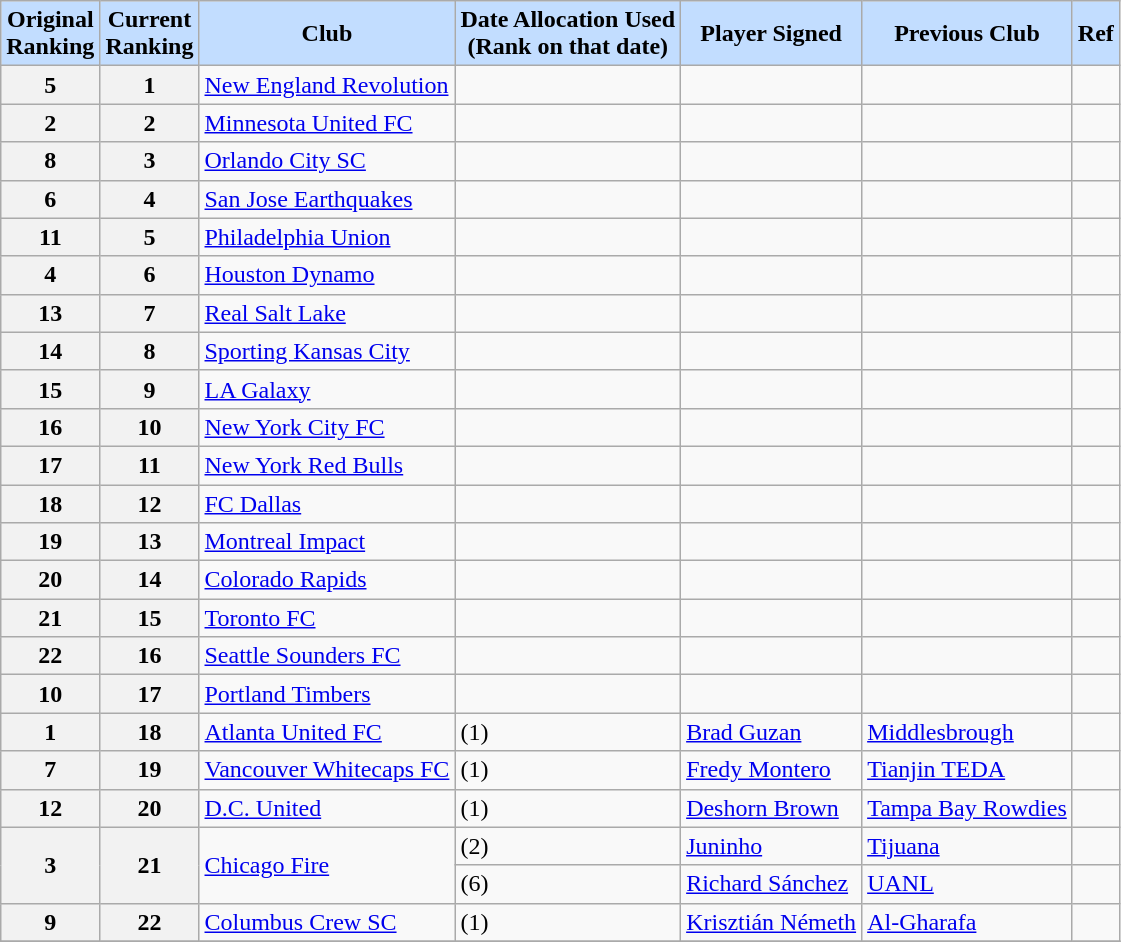<table class="wikitable sortable" style="text-align:left; font-size:100%;">
<tr>
<th style="background:#c2ddff;">Original <br> Ranking</th>
<th style="background:#c2ddff;">Current <br> Ranking</th>
<th style="background:#c2ddff;">Club</th>
<th style="background:#c2ddff;">Date Allocation Used<br> (Rank on that date)</th>
<th style="background:#c2ddff;">Player Signed</th>
<th style="background:#c2ddff;">Previous Club</th>
<th style="background:#c2ddff;">Ref</th>
</tr>
<tr>
<th>5</th>
<th>1</th>
<td><a href='#'>New England Revolution</a></td>
<td></td>
<td></td>
<td></td>
<td></td>
</tr>
<tr>
<th>2</th>
<th>2</th>
<td><a href='#'>Minnesota United FC</a></td>
<td></td>
<td></td>
<td></td>
<td></td>
</tr>
<tr>
<th>8</th>
<th>3</th>
<td><a href='#'>Orlando City SC</a></td>
<td></td>
<td></td>
<td></td>
<td></td>
</tr>
<tr>
<th>6</th>
<th>4</th>
<td><a href='#'>San Jose Earthquakes</a></td>
<td></td>
<td></td>
<td></td>
<td></td>
</tr>
<tr>
<th>11</th>
<th>5</th>
<td><a href='#'>Philadelphia Union</a></td>
<td></td>
<td></td>
<td></td>
<td></td>
</tr>
<tr>
<th>4</th>
<th>6</th>
<td><a href='#'>Houston Dynamo</a></td>
<td></td>
<td></td>
<td></td>
<td></td>
</tr>
<tr>
<th>13</th>
<th>7</th>
<td><a href='#'>Real Salt Lake</a></td>
<td></td>
<td></td>
<td></td>
<td></td>
</tr>
<tr>
<th>14</th>
<th>8</th>
<td><a href='#'>Sporting Kansas City</a></td>
<td></td>
<td></td>
<td></td>
<td></td>
</tr>
<tr>
<th>15</th>
<th>9</th>
<td><a href='#'>LA Galaxy</a></td>
<td></td>
<td></td>
<td></td>
<td></td>
</tr>
<tr>
<th>16</th>
<th>10</th>
<td><a href='#'>New York City FC</a></td>
<td></td>
<td></td>
<td></td>
<td></td>
</tr>
<tr>
<th>17</th>
<th>11</th>
<td><a href='#'>New York Red Bulls</a></td>
<td></td>
<td></td>
<td></td>
<td></td>
</tr>
<tr>
<th>18</th>
<th>12</th>
<td><a href='#'>FC Dallas</a></td>
<td></td>
<td></td>
<td></td>
<td></td>
</tr>
<tr>
<th>19</th>
<th>13</th>
<td><a href='#'>Montreal Impact</a></td>
<td></td>
<td></td>
<td></td>
<td></td>
</tr>
<tr>
<th>20</th>
<th>14</th>
<td><a href='#'>Colorado Rapids</a></td>
<td></td>
<td></td>
<td></td>
<td></td>
</tr>
<tr>
<th>21</th>
<th>15</th>
<td><a href='#'>Toronto FC</a></td>
<td></td>
<td></td>
<td></td>
<td></td>
</tr>
<tr>
<th>22</th>
<th>16</th>
<td><a href='#'>Seattle Sounders FC</a></td>
<td></td>
<td></td>
<td></td>
<td></td>
</tr>
<tr>
<th>10</th>
<th>17</th>
<td><a href='#'>Portland Timbers</a></td>
<td></td>
<td></td>
<td></td>
<td></td>
</tr>
<tr>
<th>1</th>
<th>18</th>
<td><a href='#'>Atlanta United FC</a></td>
<td> (1)</td>
<td> <a href='#'>Brad Guzan</a></td>
<td> <a href='#'>Middlesbrough</a></td>
<td></td>
</tr>
<tr>
<th>7</th>
<th>19</th>
<td><a href='#'>Vancouver Whitecaps FC</a></td>
<td> (1)</td>
<td> <a href='#'>Fredy Montero</a> </td>
<td> <a href='#'>Tianjin TEDA</a></td>
<td></td>
</tr>
<tr>
<th>12</th>
<th>20</th>
<td><a href='#'>D.C. United</a></td>
<td> (1)</td>
<td> <a href='#'>Deshorn Brown</a></td>
<td> <a href='#'>Tampa Bay Rowdies</a></td>
<td></td>
</tr>
<tr>
<th rowspan=2>3</th>
<th rowspan=2>21</th>
<td rowspan=2><a href='#'>Chicago Fire</a></td>
<td> (2)</td>
<td> <a href='#'>Juninho</a> </td>
<td> <a href='#'>Tijuana</a></td>
<td></td>
</tr>
<tr>
<td> (6)</td>
<td> <a href='#'>Richard Sánchez</a></td>
<td> <a href='#'>UANL</a></td>
<td></td>
</tr>
<tr>
<th>9</th>
<th>22</th>
<td><a href='#'>Columbus Crew SC</a></td>
<td> (1)</td>
<td> <a href='#'>Krisztián Németh</a></td>
<td> <a href='#'>Al-Gharafa</a></td>
<td></td>
</tr>
<tr>
</tr>
</table>
